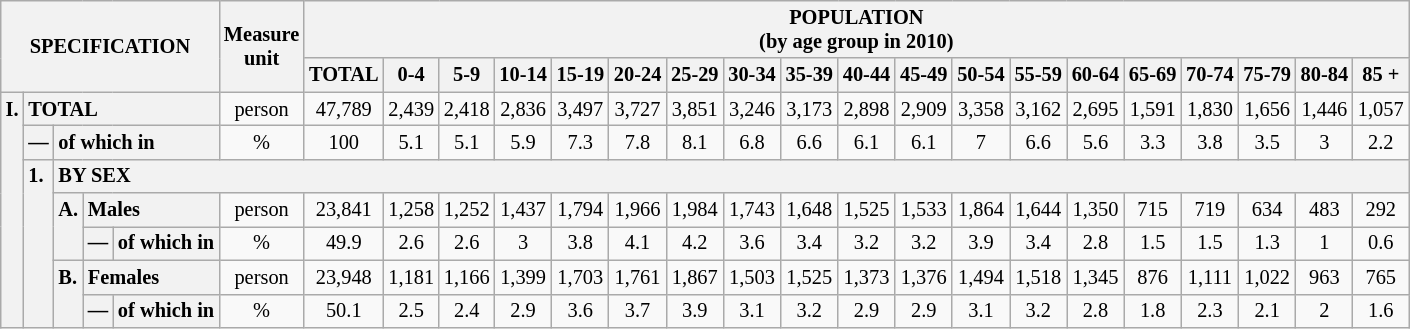<table class="wikitable" style="font-size:85%; text-align:center">
<tr>
<th rowspan="2" colspan="5">SPECIFICATION</th>
<th rowspan="2">Measure<br> unit</th>
<th colspan="20" rowspan="1">POPULATION<br> (by age group in 2010)</th>
</tr>
<tr>
<th>TOTAL</th>
<th>0-4</th>
<th>5-9</th>
<th>10-14</th>
<th>15-19</th>
<th>20-24</th>
<th>25-29</th>
<th>30-34</th>
<th>35-39</th>
<th>40-44</th>
<th>45-49</th>
<th>50-54</th>
<th>55-59</th>
<th>60-64</th>
<th>65-69</th>
<th>70-74</th>
<th>75-79</th>
<th>80-84</th>
<th>85 +</th>
</tr>
<tr>
<th style="text-align:left" valign="top" rowspan="7">I.</th>
<th style="text-align:left" colspan="4">TOTAL</th>
<td>person</td>
<td>47,789</td>
<td>2,439</td>
<td>2,418</td>
<td>2,836</td>
<td>3,497</td>
<td>3,727</td>
<td>3,851</td>
<td>3,246</td>
<td>3,173</td>
<td>2,898</td>
<td>2,909</td>
<td>3,358</td>
<td>3,162</td>
<td>2,695</td>
<td>1,591</td>
<td>1,830</td>
<td>1,656</td>
<td>1,446</td>
<td>1,057</td>
</tr>
<tr>
<th style="text-align:left" valign="top">—</th>
<th style="text-align:left" colspan="3">of which in</th>
<td>%</td>
<td>100</td>
<td>5.1</td>
<td>5.1</td>
<td>5.9</td>
<td>7.3</td>
<td>7.8</td>
<td>8.1</td>
<td>6.8</td>
<td>6.6</td>
<td>6.1</td>
<td>6.1</td>
<td>7</td>
<td>6.6</td>
<td>5.6</td>
<td>3.3</td>
<td>3.8</td>
<td>3.5</td>
<td>3</td>
<td>2.2</td>
</tr>
<tr>
<th style="text-align:left" valign="top" rowspan="5">1.</th>
<th style="text-align:left" colspan="23">BY SEX</th>
</tr>
<tr>
<th style="text-align:left" valign="top" rowspan="2">A.</th>
<th style="text-align:left" colspan="2">Males</th>
<td>person</td>
<td>23,841</td>
<td>1,258</td>
<td>1,252</td>
<td>1,437</td>
<td>1,794</td>
<td>1,966</td>
<td>1,984</td>
<td>1,743</td>
<td>1,648</td>
<td>1,525</td>
<td>1,533</td>
<td>1,864</td>
<td>1,644</td>
<td>1,350</td>
<td>715</td>
<td>719</td>
<td>634</td>
<td>483</td>
<td>292</td>
</tr>
<tr>
<th style="text-align:left" valign="top">—</th>
<th style="text-align:left" colspan="1">of which in</th>
<td>%</td>
<td>49.9</td>
<td>2.6</td>
<td>2.6</td>
<td>3</td>
<td>3.8</td>
<td>4.1</td>
<td>4.2</td>
<td>3.6</td>
<td>3.4</td>
<td>3.2</td>
<td>3.2</td>
<td>3.9</td>
<td>3.4</td>
<td>2.8</td>
<td>1.5</td>
<td>1.5</td>
<td>1.3</td>
<td>1</td>
<td>0.6</td>
</tr>
<tr>
<th style="text-align:left" valign="top" rowspan="2">B.</th>
<th style="text-align:left" colspan="2">Females</th>
<td>person</td>
<td>23,948</td>
<td>1,181</td>
<td>1,166</td>
<td>1,399</td>
<td>1,703</td>
<td>1,761</td>
<td>1,867</td>
<td>1,503</td>
<td>1,525</td>
<td>1,373</td>
<td>1,376</td>
<td>1,494</td>
<td>1,518</td>
<td>1,345</td>
<td>876</td>
<td>1,111</td>
<td>1,022</td>
<td>963</td>
<td>765</td>
</tr>
<tr>
<th style="text-align:left" valign="top">—</th>
<th style="text-align:left" colspan="1">of which in</th>
<td>%</td>
<td>50.1</td>
<td>2.5</td>
<td>2.4</td>
<td>2.9</td>
<td>3.6</td>
<td>3.7</td>
<td>3.9</td>
<td>3.1</td>
<td>3.2</td>
<td>2.9</td>
<td>2.9</td>
<td>3.1</td>
<td>3.2</td>
<td>2.8</td>
<td>1.8</td>
<td>2.3</td>
<td>2.1</td>
<td>2</td>
<td>1.6</td>
</tr>
</table>
